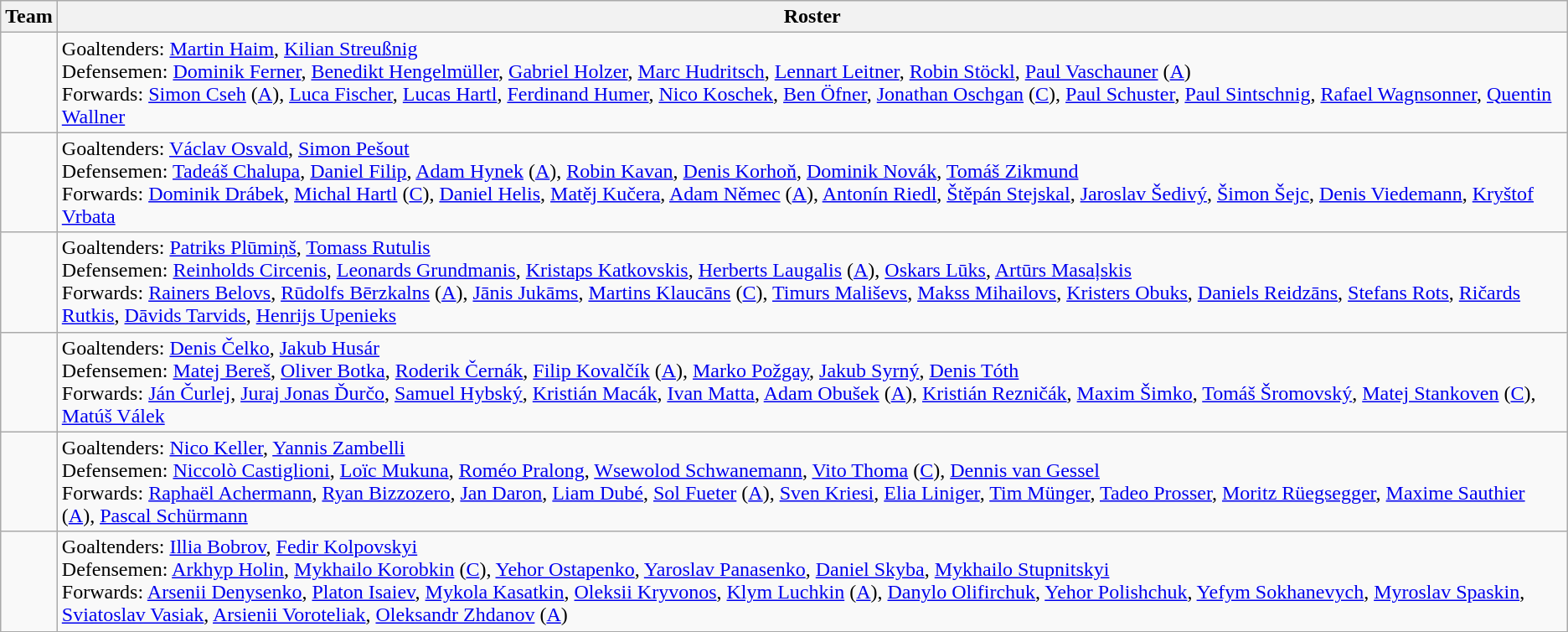<table class="wikitable">
<tr>
<th>Team</th>
<th>Roster</th>
</tr>
<tr>
<td style="white-space:nowrap;"></td>
<td style="text-size:90%">Goaltenders: <a href='#'>Martin Haim</a>, <a href='#'>Kilian Streußnig</a><br>Defensemen: <a href='#'>Dominik Ferner</a>, <a href='#'>Benedikt Hengelmüller</a>, <a href='#'>Gabriel Holzer</a>, <a href='#'>Marc Hudritsch</a>, <a href='#'>Lennart Leitner</a>, <a href='#'>Robin Stöckl</a>, <a href='#'>Paul Vaschauner</a> (<a href='#'>A</a>)<br>Forwards: <a href='#'>Simon Cseh</a> (<a href='#'>A</a>), <a href='#'>Luca Fischer</a>, <a href='#'>Lucas Hartl</a>, <a href='#'>Ferdinand Humer</a>, <a href='#'>Nico Koschek</a>, <a href='#'>Ben Öfner</a>, <a href='#'>Jonathan Oschgan</a> (<a href='#'>C</a>), <a href='#'>Paul Schuster</a>, <a href='#'>Paul Sintschnig</a>, <a href='#'>Rafael Wagnsonner</a>, <a href='#'>Quentin Wallner</a><br></td>
</tr>
<tr>
<td style="white-space:nowrap;"></td>
<td style="text-size:90%">Goaltenders: <a href='#'>Václav Osvald</a>, <a href='#'>Simon Pešout</a><br>Defensemen: <a href='#'>Tadeáš Chalupa</a>, <a href='#'>Daniel Filip</a>, <a href='#'>Adam Hynek</a> (<a href='#'>A</a>), <a href='#'>Robin Kavan</a>, <a href='#'>Denis Korhoň</a>, <a href='#'>Dominik Novák</a>, <a href='#'>Tomáš Zikmund</a><br>Forwards: <a href='#'>Dominik Drábek</a>, <a href='#'>Michal Hartl</a> (<a href='#'>C</a>), <a href='#'>Daniel Helis</a>, <a href='#'>Matěj Kučera</a>, <a href='#'>Adam Němec</a> (<a href='#'>A</a>), <a href='#'>Antonín Riedl</a>, <a href='#'>Štěpán Stejskal</a>, <a href='#'>Jaroslav Šedivý</a>, <a href='#'>Šimon Šejc</a>, <a href='#'>Denis Viedemann</a>, <a href='#'>Kryštof Vrbata</a><br></td>
</tr>
<tr>
<td style="white-space:nowrap;"></td>
<td style="text-size:90%">Goaltenders: <a href='#'>Patriks Plūmiņš</a>, <a href='#'>Tomass Rutulis</a><br>Defensemen: <a href='#'>Reinholds Circenis</a>, <a href='#'>Leonards Grundmanis</a>, <a href='#'>Kristaps Katkovskis</a>, <a href='#'>Herberts Laugalis</a> (<a href='#'>A</a>), <a href='#'>Oskars Lūks</a>, <a href='#'>Artūrs Masaļskis</a><br>Forwards: <a href='#'>Rainers Belovs</a>, <a href='#'>Rūdolfs Bērzkalns</a> (<a href='#'>A</a>), <a href='#'>Jānis Jukāms</a>, <a href='#'>Martins Klaucāns</a> (<a href='#'>C</a>), <a href='#'>Timurs Mališevs</a>, <a href='#'>Makss Mihailovs</a>, <a href='#'>Kristers Obuks</a>, <a href='#'>Daniels Reidzāns</a>, <a href='#'>Stefans Rots</a>, <a href='#'>Ričards Rutkis</a>, <a href='#'>Dāvids Tarvids</a>, <a href='#'>Henrijs Upenieks</a><br></td>
</tr>
<tr>
<td style="white-space:nowrap;"></td>
<td style="text-size:90%">Goaltenders: <a href='#'>Denis Čelko</a>, <a href='#'>Jakub Husár</a><br>Defensemen: <a href='#'>Matej Bereš</a>, <a href='#'>Oliver Botka</a>, <a href='#'>Roderik Černák</a>, <a href='#'>Filip Kovalčík</a> (<a href='#'>A</a>), <a href='#'>Marko Požgay</a>, <a href='#'>Jakub Syrný</a>, <a href='#'>Denis Tóth</a><br>Forwards: <a href='#'>Ján Čurlej</a>, <a href='#'>Juraj Jonas Ďurčo</a>, <a href='#'>Samuel Hybský</a>, <a href='#'>Kristián Macák</a>, <a href='#'>Ivan Matta</a>, <a href='#'>Adam Obušek</a> (<a href='#'>A</a>), <a href='#'>Kristián Rezničák</a>, <a href='#'>Maxim Šimko</a>, <a href='#'>Tomáš Šromovský</a>, <a href='#'>Matej Stankoven</a> (<a href='#'>C</a>), <a href='#'>Matúš Válek</a><br></td>
</tr>
<tr>
<td style="white-space:nowrap;"></td>
<td style="text-size:90%">Goaltenders: <a href='#'>Nico Keller</a>, <a href='#'>Yannis Zambelli</a><br>Defensemen: <a href='#'>Niccolò Castiglioni</a>, <a href='#'>Loïc Mukuna</a>, <a href='#'>Roméo Pralong</a>, <a href='#'>Wsewolod Schwanemann</a>, <a href='#'>Vito Thoma</a> (<a href='#'>C</a>), <a href='#'>Dennis van Gessel</a><br>Forwards: <a href='#'>Raphaël Achermann</a>, <a href='#'>Ryan Bizzozero</a>, <a href='#'>Jan Daron</a>, <a href='#'>Liam Dubé</a>, <a href='#'>Sol Fueter</a> (<a href='#'>A</a>), <a href='#'>Sven Kriesi</a>, <a href='#'>Elia Liniger</a>, <a href='#'>Tim Münger</a>, <a href='#'>Tadeo Prosser</a>, <a href='#'>Moritz Rüegsegger</a>, <a href='#'>Maxime Sauthier</a> (<a href='#'>A</a>), <a href='#'>Pascal Schürmann</a><br></td>
</tr>
<tr>
<td style="white-space:nowrap;"></td>
<td style="text-size:90%">Goaltenders: <a href='#'>Illia Bobrov</a>, <a href='#'>Fedir Kolpovskyi</a><br>Defensemen: <a href='#'>Arkhyp Holin</a>, <a href='#'>Mykhailo Korobkin</a> (<a href='#'>C</a>), <a href='#'>Yehor Ostapenko</a>, <a href='#'>Yaroslav Panasenko</a>, <a href='#'>Daniel Skyba</a>, <a href='#'>Mykhailo Stupnitskyi</a><br>Forwards: <a href='#'>Arsenii Denysenko</a>, <a href='#'>Platon Isaiev</a>, <a href='#'>Mykola Kasatkin</a>, <a href='#'>Oleksii Kryvonos</a>, <a href='#'>Klym Luchkin</a> (<a href='#'>A</a>), <a href='#'>Danylo Olifirchuk</a>, <a href='#'>Yehor Polishchuk</a>, <a href='#'>Yefym Sokhanevych</a>, <a href='#'>Myroslav Spaskin</a>, <a href='#'>Sviatoslav Vasiak</a>, <a href='#'>Arsienii Voroteliak</a>, <a href='#'>Oleksandr Zhdanov</a> (<a href='#'>A</a>)<br></td>
</tr>
</table>
